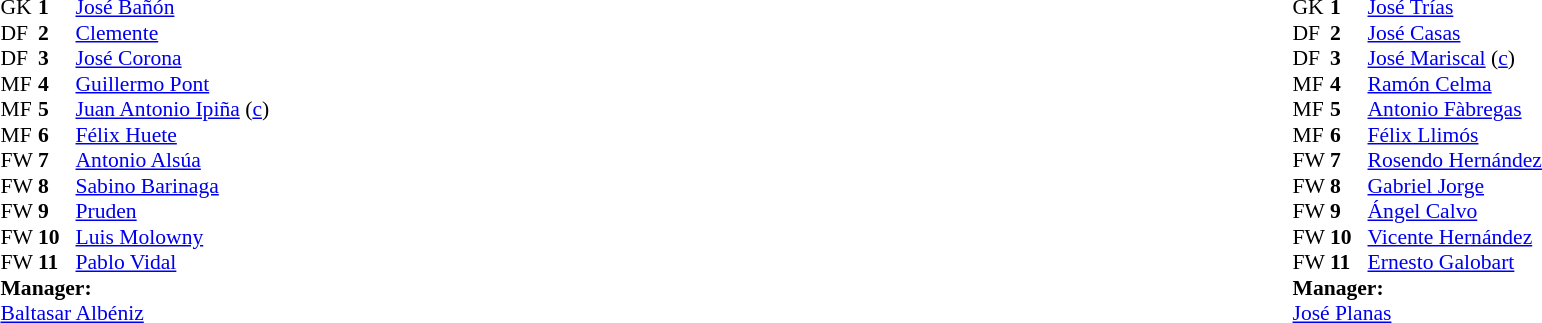<table width="100%">
<tr>
<td valign="top" width="50%"><br><table style="font-size: 90%" cellspacing="0" cellpadding="0">
<tr>
<td colspan="4"></td>
</tr>
<tr>
<th width="25"></th>
<th width="25"></th>
</tr>
<tr>
<td>GK</td>
<td><strong>1</strong></td>
<td> <a href='#'>José Bañón</a></td>
</tr>
<tr>
<td>DF</td>
<td><strong>2</strong></td>
<td> <a href='#'>Clemente</a></td>
</tr>
<tr>
<td>DF</td>
<td><strong>3</strong></td>
<td> <a href='#'>José Corona</a></td>
</tr>
<tr>
<td>MF</td>
<td><strong>4</strong></td>
<td> <a href='#'>Guillermo Pont</a></td>
</tr>
<tr>
<td>MF</td>
<td><strong>5</strong></td>
<td> <a href='#'>Juan Antonio Ipiña</a> (<a href='#'>c</a>)</td>
</tr>
<tr>
<td>MF</td>
<td><strong>6</strong></td>
<td> <a href='#'>Félix Huete</a></td>
</tr>
<tr>
<td>FW</td>
<td><strong>7</strong></td>
<td> <a href='#'>Antonio Alsúa</a></td>
</tr>
<tr>
<td>FW</td>
<td><strong>8</strong></td>
<td> <a href='#'>Sabino Barinaga</a></td>
</tr>
<tr>
<td>FW</td>
<td><strong>9</strong></td>
<td> <a href='#'>Pruden</a></td>
</tr>
<tr>
<td>FW</td>
<td><strong>10</strong></td>
<td> <a href='#'>Luis Molowny</a></td>
</tr>
<tr>
<td>FW</td>
<td><strong>11</strong></td>
<td> <a href='#'>Pablo Vidal</a></td>
</tr>
<tr>
<td colspan=4><strong>Manager:</strong></td>
</tr>
<tr>
<td colspan="4"> <a href='#'>Baltasar Albéniz</a></td>
</tr>
</table>
</td>
<td valign="top" width="50%"><br><table style="font-size: 90%" cellspacing="0" cellpadding="0" align=center>
<tr>
<td colspan="4"></td>
</tr>
<tr>
<th width="25"></th>
<th width="25"></th>
</tr>
<tr>
<td>GK</td>
<td><strong>1</strong></td>
<td> <a href='#'>José Trías</a></td>
</tr>
<tr>
<td>DF</td>
<td><strong>2</strong></td>
<td> <a href='#'>José Casas</a></td>
</tr>
<tr>
<td>DF</td>
<td><strong>3</strong></td>
<td> <a href='#'>José Mariscal</a> (<a href='#'>c</a>)</td>
</tr>
<tr>
<td>MF</td>
<td><strong>4</strong></td>
<td> <a href='#'>Ramón Celma</a></td>
</tr>
<tr>
<td>MF</td>
<td><strong>5</strong></td>
<td> <a href='#'>Antonio Fàbregas</a></td>
</tr>
<tr>
<td>MF</td>
<td><strong>6</strong></td>
<td> <a href='#'>Félix Llimós</a></td>
</tr>
<tr>
<td>FW</td>
<td><strong>7</strong></td>
<td> <a href='#'>Rosendo Hernández</a></td>
</tr>
<tr>
<td>FW</td>
<td><strong>8</strong></td>
<td> <a href='#'>Gabriel Jorge</a></td>
</tr>
<tr>
<td>FW</td>
<td><strong>9</strong></td>
<td> <a href='#'>Ángel Calvo</a></td>
</tr>
<tr>
<td>FW</td>
<td><strong>10</strong></td>
<td> <a href='#'>Vicente Hernández</a></td>
</tr>
<tr>
<td>FW</td>
<td><strong>11</strong></td>
<td> <a href='#'>Ernesto Galobart</a></td>
</tr>
<tr>
<td colspan=4><strong>Manager:</strong></td>
</tr>
<tr>
<td colspan="4"> <a href='#'>José Planas</a></td>
</tr>
<tr>
</tr>
</table>
</td>
</tr>
</table>
